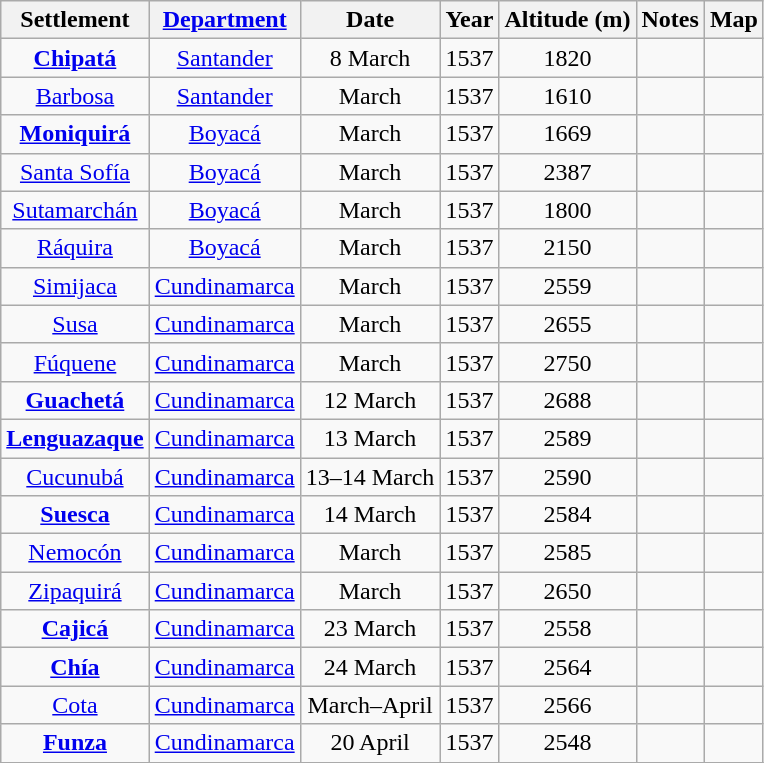<table class="wikitable sortable" style="text-align:center">
<tr>
<th scope="col">Settlement<br></th>
<th scope="col"><a href='#'>Department</a></th>
<th scope="col">Date</th>
<th scope="col">Year</th>
<th scope="col">Altitude (m)<br></th>
<th scope="col">Notes</th>
<th scope="col">Map</th>
</tr>
<tr>
<td><strong><a href='#'>Chipatá</a></strong></td>
<td><a href='#'>Santander</a></td>
<td>8 March</td>
<td>1537</td>
<td>1820</td>
<td></td>
<td></td>
</tr>
<tr>
<td><a href='#'>Barbosa</a></td>
<td><a href='#'>Santander</a></td>
<td>March</td>
<td>1537</td>
<td>1610</td>
<td></td>
<td></td>
</tr>
<tr>
<td><strong><a href='#'>Moniquirá</a></strong></td>
<td><a href='#'>Boyacá</a></td>
<td>March</td>
<td>1537</td>
<td>1669</td>
<td></td>
<td></td>
</tr>
<tr>
<td><a href='#'>Santa Sofía</a></td>
<td><a href='#'>Boyacá</a></td>
<td>March</td>
<td>1537</td>
<td>2387</td>
<td></td>
<td></td>
</tr>
<tr>
<td><a href='#'>Sutamarchán</a></td>
<td><a href='#'>Boyacá</a></td>
<td>March</td>
<td>1537</td>
<td>1800</td>
<td></td>
<td></td>
</tr>
<tr>
<td><a href='#'>Ráquira</a></td>
<td><a href='#'>Boyacá</a></td>
<td>March</td>
<td>1537</td>
<td>2150</td>
<td></td>
<td></td>
</tr>
<tr>
<td><a href='#'>Simijaca</a></td>
<td><a href='#'>Cundinamarca</a></td>
<td>March</td>
<td>1537</td>
<td>2559</td>
<td></td>
<td></td>
</tr>
<tr>
<td><a href='#'>Susa</a></td>
<td><a href='#'>Cundinamarca</a></td>
<td>March</td>
<td>1537</td>
<td>2655</td>
<td></td>
<td></td>
</tr>
<tr>
<td><a href='#'>Fúquene</a></td>
<td><a href='#'>Cundinamarca</a></td>
<td>March</td>
<td>1537</td>
<td>2750</td>
<td></td>
<td></td>
</tr>
<tr>
<td><strong><a href='#'>Guachetá</a></strong></td>
<td><a href='#'>Cundinamarca</a></td>
<td>12 March</td>
<td>1537</td>
<td>2688</td>
<td></td>
<td></td>
</tr>
<tr>
<td><strong><a href='#'>Lenguazaque</a></strong></td>
<td><a href='#'>Cundinamarca</a></td>
<td>13 March</td>
<td>1537</td>
<td>2589</td>
<td></td>
<td></td>
</tr>
<tr>
<td><a href='#'>Cucunubá</a></td>
<td><a href='#'>Cundinamarca</a></td>
<td>13–14 March</td>
<td>1537</td>
<td>2590</td>
<td></td>
<td></td>
</tr>
<tr>
<td><strong><a href='#'>Suesca</a></strong></td>
<td><a href='#'>Cundinamarca</a></td>
<td>14 March</td>
<td>1537</td>
<td>2584</td>
<td></td>
<td></td>
</tr>
<tr>
<td><a href='#'>Nemocón</a></td>
<td><a href='#'>Cundinamarca</a></td>
<td>March</td>
<td>1537</td>
<td>2585</td>
<td></td>
<td></td>
</tr>
<tr>
<td><a href='#'>Zipaquirá</a></td>
<td><a href='#'>Cundinamarca</a></td>
<td>March</td>
<td>1537</td>
<td>2650</td>
<td></td>
<td></td>
</tr>
<tr>
<td><strong><a href='#'>Cajicá</a></strong></td>
<td><a href='#'>Cundinamarca</a></td>
<td>23 March</td>
<td>1537</td>
<td>2558</td>
<td></td>
<td></td>
</tr>
<tr>
<td><strong><a href='#'>Chía</a></strong></td>
<td><a href='#'>Cundinamarca</a></td>
<td>24 March</td>
<td>1537</td>
<td>2564</td>
<td></td>
<td></td>
</tr>
<tr>
<td><a href='#'>Cota</a></td>
<td><a href='#'>Cundinamarca</a></td>
<td>March–April</td>
<td>1537</td>
<td>2566</td>
<td></td>
<td></td>
</tr>
<tr>
<td><strong><a href='#'>Funza</a></strong></td>
<td><a href='#'>Cundinamarca</a></td>
<td>20 April</td>
<td>1537</td>
<td>2548</td>
<td></td>
<td></td>
</tr>
<tr>
</tr>
</table>
